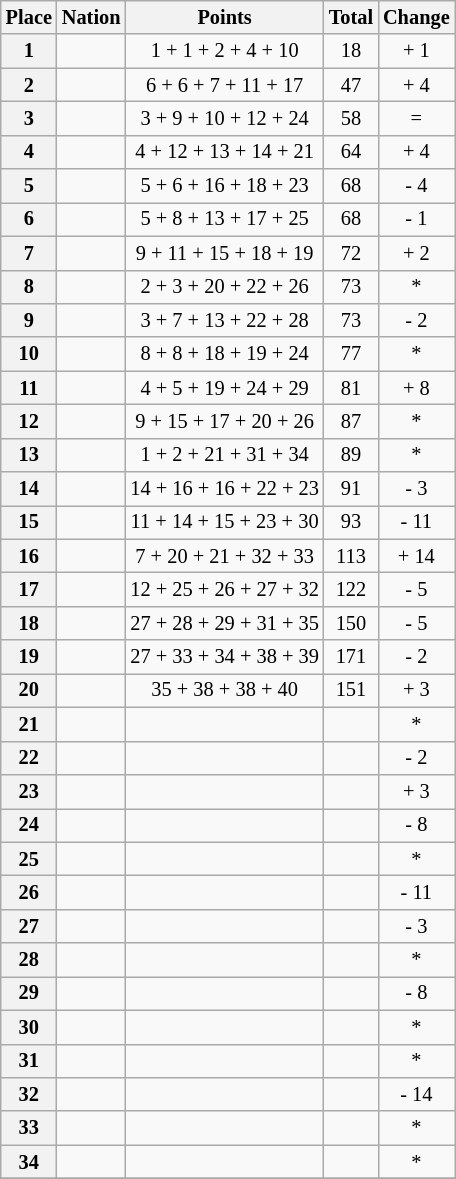<table class="wikitable" style="font-size: 85%; text-align:center">
<tr valign="top">
<th valign="middle">Place</th>
<th valign="middle">Nation</th>
<th valign="middle">Points</th>
<th valign="middle">Total</th>
<th valign="middle">Change</th>
</tr>
<tr>
<th>1</th>
<td align=left></td>
<td>1 + 1 + 2 + 4 + 10</td>
<td>18</td>
<td>+ 1</td>
</tr>
<tr>
<th>2</th>
<td align=left></td>
<td>6 + 6 + 7 + 11 + 17</td>
<td>47</td>
<td>+ 4</td>
</tr>
<tr>
<th>3</th>
<td align=left></td>
<td>3 + 9 + 10 + 12 + 24</td>
<td>58</td>
<td>=</td>
</tr>
<tr>
<th>4</th>
<td align=left></td>
<td>4 + 12 + 13 + 14 + 21</td>
<td>64</td>
<td>+ 4</td>
</tr>
<tr>
<th>5</th>
<td align=left></td>
<td>5 + 6 + 16 + 18 + 23</td>
<td>68</td>
<td>- 4</td>
</tr>
<tr>
<th>6</th>
<td align=left></td>
<td>5 + 8 + 13 + 17 + 25</td>
<td>68</td>
<td>- 1</td>
</tr>
<tr>
<th>7</th>
<td align=left></td>
<td>9 + 11 + 15 + 18 + 19</td>
<td>72</td>
<td>+ 2</td>
</tr>
<tr>
<th>8</th>
<td align=left></td>
<td>2 + 3 + 20 + 22 + 26</td>
<td>73</td>
<td>*</td>
</tr>
<tr>
<th>9</th>
<td align=left></td>
<td>3 + 7 + 13 + 22 + 28</td>
<td>73</td>
<td>- 2</td>
</tr>
<tr>
<th>10</th>
<td align=left></td>
<td>8 + 8 + 18 + 19 + 24</td>
<td>77</td>
<td>*</td>
</tr>
<tr>
<th>11</th>
<td align=left></td>
<td>4 + 5 + 19 + 24 + 29</td>
<td>81</td>
<td>+ 8</td>
</tr>
<tr>
<th>12</th>
<td align=left></td>
<td>9 + 15 + 17 + 20 + 26</td>
<td>87</td>
<td>*</td>
</tr>
<tr>
<th>13</th>
<td align=left></td>
<td>1 + 2 + 21 + 31 + 34</td>
<td>89</td>
<td>*</td>
</tr>
<tr>
<th>14</th>
<td align=left></td>
<td>14 + 16 + 16 + 22 + 23</td>
<td>91</td>
<td>- 3</td>
</tr>
<tr>
<th>15</th>
<td align=left></td>
<td>11 + 14 + 15 + 23 + 30</td>
<td>93</td>
<td>- 11</td>
</tr>
<tr>
<th>16</th>
<td align=left></td>
<td>7 + 20 + 21 + 32 + 33</td>
<td>113</td>
<td>+ 14</td>
</tr>
<tr>
<th>17</th>
<td align=left></td>
<td>12 + 25 + 26 + 27 + 32</td>
<td>122</td>
<td>- 5</td>
</tr>
<tr>
<th>18</th>
<td align=left></td>
<td>27 + 28 + 29 + 31 + 35</td>
<td>150</td>
<td>- 5</td>
</tr>
<tr>
<th>19</th>
<td align=left></td>
<td>27 + 33 + 34 + 38 + 39</td>
<td>171</td>
<td>- 2</td>
</tr>
<tr>
<th>20</th>
<td align=left></td>
<td>35 + 38 + 38 + 40</td>
<td>151</td>
<td>+ 3</td>
</tr>
<tr>
<th>21</th>
<td align=left></td>
<td></td>
<td></td>
<td>*</td>
</tr>
<tr>
<th>22</th>
<td align=left></td>
<td></td>
<td></td>
<td>- 2</td>
</tr>
<tr>
<th>23</th>
<td align=left></td>
<td></td>
<td></td>
<td>+ 3</td>
</tr>
<tr>
<th>24</th>
<td align=left></td>
<td></td>
<td></td>
<td>- 8</td>
</tr>
<tr>
<th>25</th>
<td align=left></td>
<td></td>
<td></td>
<td>*</td>
</tr>
<tr>
<th>26</th>
<td align=left></td>
<td></td>
<td></td>
<td>- 11</td>
</tr>
<tr>
<th>27</th>
<td align=left></td>
<td></td>
<td></td>
<td>- 3</td>
</tr>
<tr>
<th>28</th>
<td align=left></td>
<td></td>
<td></td>
<td>*</td>
</tr>
<tr>
<th>29</th>
<td align=left></td>
<td></td>
<td></td>
<td>- 8</td>
</tr>
<tr>
<th>30</th>
<td align=left></td>
<td></td>
<td></td>
<td>*</td>
</tr>
<tr>
<th>31</th>
<td align=left></td>
<td></td>
<td></td>
<td>*</td>
</tr>
<tr>
<th>32</th>
<td align=left></td>
<td></td>
<td></td>
<td>- 14</td>
</tr>
<tr>
<th>33</th>
<td align=left></td>
<td></td>
<td></td>
<td>*</td>
</tr>
<tr>
<th>34</th>
<td align=left></td>
<td></td>
<td></td>
<td>*</td>
</tr>
<tr>
</tr>
</table>
